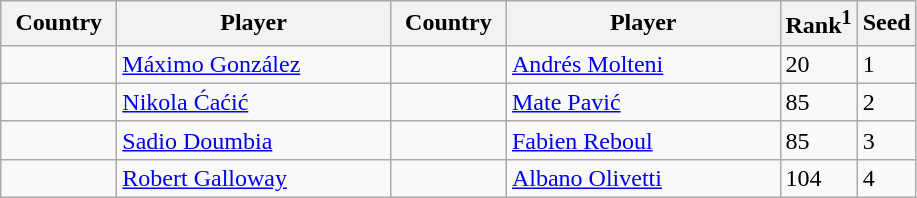<table class="sortable wikitable">
<tr>
<th width="70">Country</th>
<th width="175">Player</th>
<th width="70">Country</th>
<th width="175">Player</th>
<th>Rank<sup>1</sup></th>
<th>Seed</th>
</tr>
<tr>
<td></td>
<td><a href='#'>Máximo González</a></td>
<td></td>
<td><a href='#'>Andrés Molteni</a></td>
<td>20</td>
<td>1</td>
</tr>
<tr>
<td></td>
<td><a href='#'>Nikola Ćaćić</a></td>
<td></td>
<td><a href='#'>Mate Pavić</a></td>
<td>85</td>
<td>2</td>
</tr>
<tr>
<td></td>
<td><a href='#'>Sadio Doumbia</a></td>
<td></td>
<td><a href='#'>Fabien Reboul</a></td>
<td>85</td>
<td>3</td>
</tr>
<tr>
<td></td>
<td><a href='#'>Robert Galloway</a></td>
<td></td>
<td><a href='#'>Albano Olivetti</a></td>
<td>104</td>
<td>4</td>
</tr>
</table>
